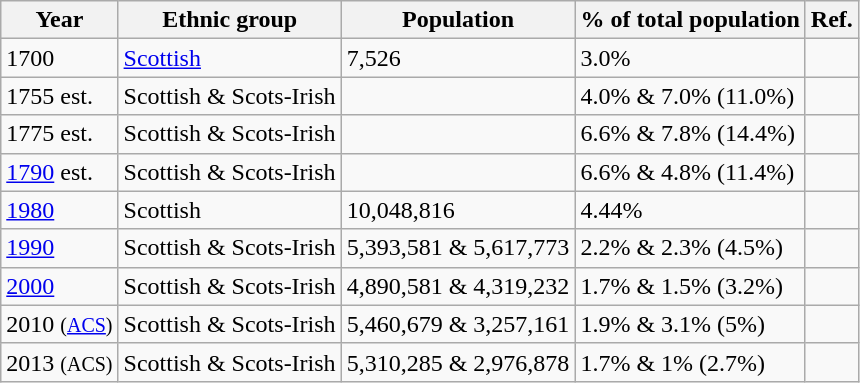<table class="wikitable">
<tr>
<th>Year</th>
<th>Ethnic group</th>
<th>Population</th>
<th>% of total population</th>
<th>Ref.</th>
</tr>
<tr>
<td>1700 </td>
<td><a href='#'>Scottish</a></td>
<td>7,526</td>
<td>3.0%</td>
<td></td>
</tr>
<tr>
<td>1755 est.</td>
<td>Scottish & Scots-Irish</td>
<td></td>
<td>4.0% & 7.0% (11.0%)</td>
<td></td>
</tr>
<tr>
<td>1775 est.</td>
<td>Scottish & Scots-Irish</td>
<td></td>
<td>6.6% & 7.8% (14.4%)</td>
<td></td>
</tr>
<tr>
<td><a href='#'>1790</a> est.</td>
<td>Scottish & Scots-Irish</td>
<td></td>
<td>6.6% & 4.8% (11.4%)</td>
<td></td>
</tr>
<tr>
<td><a href='#'>1980</a></td>
<td>Scottish</td>
<td>10,048,816</td>
<td>4.44%</td>
<td></td>
</tr>
<tr>
<td><a href='#'>1990</a></td>
<td>Scottish & Scots-Irish</td>
<td>5,393,581 & 5,617,773</td>
<td>2.2% & 2.3% (4.5%)</td>
<td></td>
</tr>
<tr>
<td><a href='#'>2000</a></td>
<td>Scottish & Scots-Irish</td>
<td>4,890,581 & 4,319,232</td>
<td>1.7% & 1.5% (3.2%)</td>
<td></td>
</tr>
<tr>
<td>2010 <small>(<a href='#'>ACS</a>)</small></td>
<td>Scottish & Scots-Irish</td>
<td>5,460,679 & 3,257,161</td>
<td>1.9% & 3.1% (5%)</td>
<td></td>
</tr>
<tr>
<td>2013 <small>(ACS)</small></td>
<td>Scottish & Scots-Irish</td>
<td>5,310,285 & 2,976,878</td>
<td>1.7% & 1% (2.7%)</td>
<td></td>
</tr>
</table>
